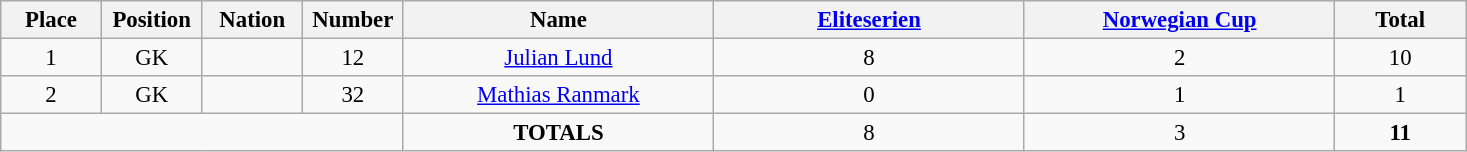<table class="wikitable" style="font-size: 95%; text-align: center;">
<tr>
<th width=60>Place</th>
<th width=60>Position</th>
<th width=60>Nation</th>
<th width=60>Number</th>
<th width=200>Name</th>
<th width=200><a href='#'>Eliteserien</a></th>
<th width=200><a href='#'>Norwegian Cup</a></th>
<th width=80><strong>Total</strong></th>
</tr>
<tr>
<td>1</td>
<td>GK</td>
<td></td>
<td>12</td>
<td><a href='#'>Julian Lund</a></td>
<td>8</td>
<td>2</td>
<td>10</td>
</tr>
<tr>
<td>2</td>
<td>GK</td>
<td></td>
<td>32</td>
<td><a href='#'>Mathias Ranmark</a></td>
<td>0</td>
<td>1</td>
<td>1</td>
</tr>
<tr>
<td colspan="4"></td>
<td><strong>TOTALS</strong></td>
<td>8</td>
<td>3</td>
<td><strong>11</strong></td>
</tr>
</table>
